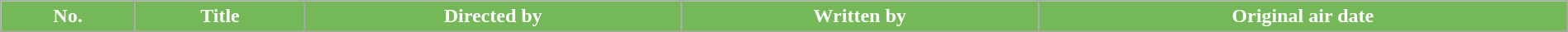<table class="wikitable plainrowheaders" style="width:100%;">
<tr>
<th style="background: #75B857; color:white;">No.</th>
<th style="background: #75B857; color:white;">Title</th>
<th style="background: #75B857; color:white;">Directed by</th>
<th style="background: #75B857; color:white;">Written by</th>
<th style="background: #75B857; color:white;">Original air date<br>

</th>
</tr>
</table>
